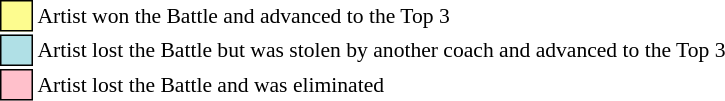<table class="toccolours" style="font-size: 90%; white-space: nowrap">
<tr>
<td style="background:#fdfc8f; border:1px solid black">     </td>
<td>Artist won the Battle and advanced to the Top 3</td>
</tr>
<tr>
<td style="background:#b0e0e6; border:1px solid black">     </td>
<td>Artist lost the Battle but was stolen by another coach and advanced to the Top 3</td>
</tr>
<tr>
<td style="background:pink; border:1px solid black">     </td>
<td>Artist lost the Battle and was eliminated</td>
</tr>
<tr>
</tr>
</table>
